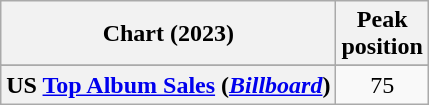<table class="wikitable sortable plainrowheaders" style="text-align:center;">
<tr>
<th scope="col">Chart (2023)</th>
<th scope="col">Peak<br>position</th>
</tr>
<tr>
</tr>
<tr>
</tr>
<tr>
</tr>
<tr>
</tr>
<tr>
</tr>
<tr>
<th scope="row">US <a href='#'>Top Album Sales</a> (<em><a href='#'>Billboard</a></em>)</th>
<td>75</td>
</tr>
</table>
